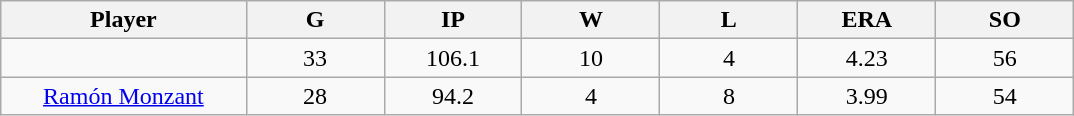<table class="wikitable sortable">
<tr>
<th bgcolor="#DDDDFF" width="16%">Player</th>
<th bgcolor="#DDDDFF" width="9%">G</th>
<th bgcolor="#DDDDFF" width="9%">IP</th>
<th bgcolor="#DDDDFF" width="9%">W</th>
<th bgcolor="#DDDDFF" width="9%">L</th>
<th bgcolor="#DDDDFF" width="9%">ERA</th>
<th bgcolor="#DDDDFF" width="9%">SO</th>
</tr>
<tr align="center">
<td></td>
<td>33</td>
<td>106.1</td>
<td>10</td>
<td>4</td>
<td>4.23</td>
<td>56</td>
</tr>
<tr align="center">
<td><a href='#'>Ramón Monzant</a></td>
<td>28</td>
<td>94.2</td>
<td>4</td>
<td>8</td>
<td>3.99</td>
<td>54</td>
</tr>
</table>
